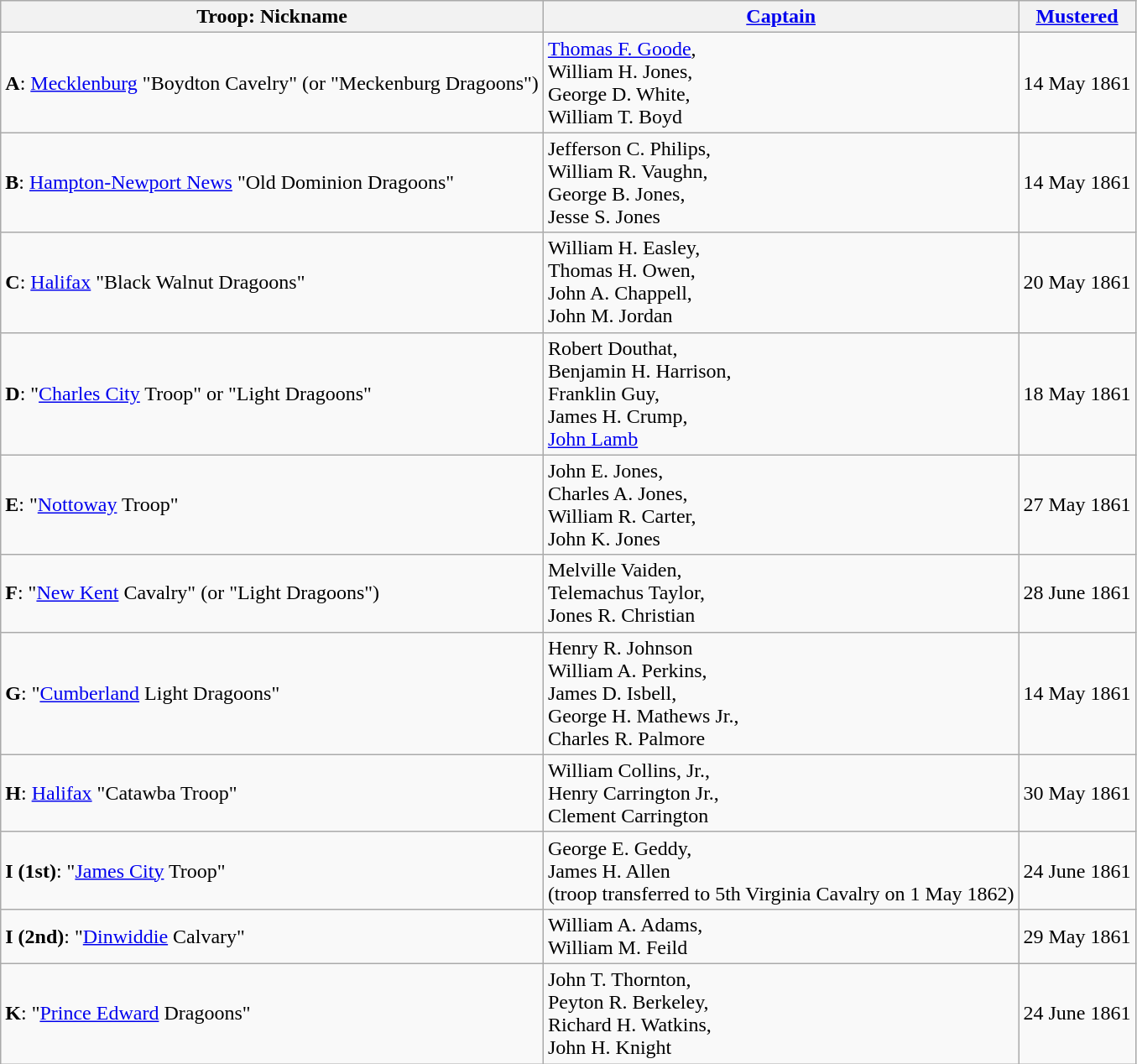<table border="1" class="wikitable">
<tr>
<th><strong>Troop</strong>: Nickname</th>
<th><a href='#'>Captain</a></th>
<th><a href='#'>Mustered</a></th>
</tr>
<tr>
<td><strong>A</strong>: <a href='#'>Mecklenburg</a> "Boydton Cavelry" (or "Meckenburg Dragoons")</td>
<td><a href='#'>Thomas F. Goode</a>,<br>William H. Jones,<br> George D. White,<br>William T. Boyd</td>
<td align="right">14 May 1861</td>
</tr>
<tr>
<td><strong>B</strong>: <a href='#'>Hampton-Newport News</a> "Old Dominion Dragoons"</td>
<td>Jefferson C. Philips,<br>William R. Vaughn,<br>George B. Jones,<br>Jesse S. Jones</td>
<td align="right">14 May 1861</td>
</tr>
<tr>
<td><strong>C</strong>: <a href='#'>Halifax</a> "Black Walnut Dragoons"</td>
<td>William H. Easley,<br>Thomas H. Owen,<br>John A. Chappell,<br>John M. Jordan</td>
<td align="right">20 May 1861</td>
</tr>
<tr>
<td><strong>D</strong>: "<a href='#'>Charles City</a> Troop" or "Light Dragoons"</td>
<td>Robert Douthat,<br>Benjamin H. Harrison,<br>Franklin Guy,<br>James H. Crump,<br><a href='#'>John Lamb</a></td>
<td align="right">18 May 1861</td>
</tr>
<tr>
<td><strong>E</strong>: "<a href='#'>Nottoway</a> Troop"</td>
<td>John E. Jones,<br>Charles A. Jones,<br>William R. Carter,<br>John K. Jones</td>
<td align="right">27 May 1861</td>
</tr>
<tr>
<td><strong>F</strong>: "<a href='#'>New Kent</a> Cavalry" (or "Light Dragoons")</td>
<td>Melville Vaiden,<br>Telemachus Taylor,<br>Jones R. Christian</td>
<td align="right">28 June 1861</td>
</tr>
<tr>
<td><strong>G</strong>: "<a href='#'>Cumberland</a> Light Dragoons"</td>
<td>Henry R. Johnson<br>William A. Perkins,<br>James D. Isbell,<br>George H. Mathews Jr.,<br>Charles R. Palmore</td>
<td align="right">14 May 1861</td>
</tr>
<tr>
<td><strong>H</strong>: <a href='#'>Halifax</a> "Catawba Troop"</td>
<td>William Collins, Jr.,<br>Henry Carrington Jr.,<br>Clement Carrington</td>
<td align="right">30 May 1861</td>
</tr>
<tr>
<td><strong>I (1st)</strong>: "<a href='#'>James City</a> Troop"</td>
<td>George E. Geddy,<br>James H. Allen<br>(troop transferred to 5th Virginia Cavalry on 1 May 1862)</td>
<td align="right">24 June 1861</td>
</tr>
<tr>
<td><strong>I (2nd)</strong>: "<a href='#'>Dinwiddie</a> Calvary"</td>
<td>William A. Adams,<br>William M. Feild</td>
<td align="right">29 May 1861</td>
</tr>
<tr>
<td><strong>K</strong>: "<a href='#'>Prince Edward</a> Dragoons"</td>
<td>John T. Thornton,<br>Peyton R. Berkeley,<br>Richard H. Watkins,<br>John H. Knight</td>
<td align="right">24 June 1861</td>
</tr>
</table>
